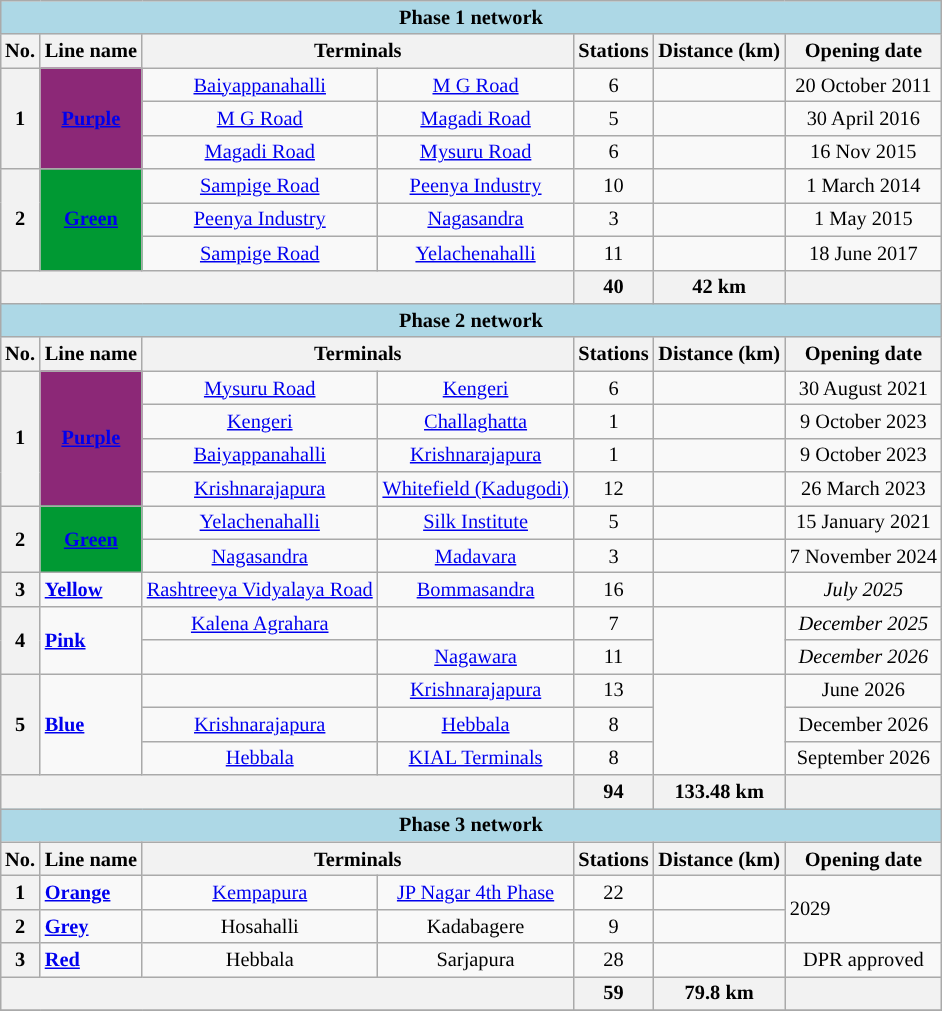<table class="wikitable sortable" style="font-size:85%;margin:auto">
<tr>
<th colspan="7" style="background:#ADD8E6;">Phase 1 network</th>
</tr>
<tr>
<th>No.</th>
<th>Line name</th>
<th colspan="2">Terminals</th>
<th>Stations</th>
<th>Distance (km)</th>
<th>Opening date</th>
</tr>
<tr>
<th rowspan="3">1</th>
<td rowspan="3" style="background:#8c2877; text-align: center;"><a href='#'><span><strong>Purple</strong></span></a></td>
<td style="text-align:center;"><a href='#'>Baiyappanahalli</a></td>
<td style="text-align:center;"><a href='#'>M G Road</a></td>
<td style="text-align: center;">6</td>
<td style="text-align: center;"></td>
<td style="text-align:center;">20 October 2011</td>
</tr>
<tr>
<td style="text-align:center;"><a href='#'>M G Road</a></td>
<td style="text-align:center;"><a href='#'>Magadi Road</a></td>
<td style="text-align: center;">5</td>
<td style="text-align: center;"></td>
<td style="text-align:center;">30 April 2016</td>
</tr>
<tr>
<td style="text-align:center;"><a href='#'>Magadi Road</a></td>
<td style="text-align:center;"><a href='#'>Mysuru Road</a></td>
<td style="text-align: center;">6</td>
<td style="text-align: center;"></td>
<td style="text-align:center;">16 Nov 2015</td>
</tr>
<tr>
<th rowspan="3">2</th>
<td rowspan="3" style="background:#009933; text-align: center;"><a href='#'><span><strong>Green</strong></span></a></td>
<td style="text-align:center;"><a href='#'>Sampige Road</a></td>
<td style="text-align:center;"><a href='#'>Peenya Industry</a></td>
<td style="text-align: center;">10</td>
<td style="text-align: center;"></td>
<td style="text-align:center;">1 March 2014</td>
</tr>
<tr>
<td style="text-align:center;"><a href='#'>Peenya Industry</a></td>
<td style="text-align:center;"><a href='#'>Nagasandra</a></td>
<td style="text-align: center;">3</td>
<td style="text-align: center;"></td>
<td style="text-align:center;">1 May 2015</td>
</tr>
<tr>
<td style="text-align:center;"><a href='#'>Sampige Road</a></td>
<td style="text-align:center;"><a href='#'>Yelachenahalli</a></td>
<td style="text-align: center;">11</td>
<td style="text-align: center;"></td>
<td style="text-align:center;">18 June 2017</td>
</tr>
<tr>
<th colspan="4"></th>
<th>40</th>
<th>42 km</th>
<th></th>
</tr>
<tr>
<th colspan="7" style="background:#ADD8E6;">Phase 2 network</th>
</tr>
<tr>
<th>No.</th>
<th>Line name</th>
<th colspan="2">Terminals</th>
<th>Stations</th>
<th>Distance (km)</th>
<th>Opening date</th>
</tr>
<tr>
<th rowspan="4">1</th>
<td rowspan="4" style="background:#8c2877; text-align: center;"><a href='#'><span><strong>Purple</strong></span></a></td>
<td style="text-align:center;"><a href='#'>Mysuru Road</a></td>
<td style="text-align:center;"><a href='#'>Kengeri</a></td>
<td style="text-align: center;">6</td>
<td style="text-align: center;"></td>
<td style="text-align:center;">30 August 2021</td>
</tr>
<tr>
<td style="text-align:center;"><a href='#'>Kengeri</a></td>
<td style="text-align:center;"><a href='#'>Challaghatta</a></td>
<td style="text-align: center;">1</td>
<td style="text-align: center;"></td>
<td style="text-align:center;">9 October 2023</td>
</tr>
<tr>
<td style="text-align: center;"><a href='#'>Baiyappanahalli</a></td>
<td style="text-align: center;"><a href='#'>Krishnarajapura</a></td>
<td style="text-align: center;">1</td>
<td style="text-align: center;"></td>
<td style="text-align:center;">9 October 2023</td>
</tr>
<tr>
<td style="text-align: center;"><a href='#'>Krishnarajapura</a></td>
<td style="text-align: center;"><a href='#'>Whitefield (Kadugodi)</a></td>
<td style="text-align: center;">12</td>
<td style="text-align: center;"></td>
<td style="text-align:center;">26 March 2023</td>
</tr>
<tr>
<th rowspan="2">2</th>
<td rowspan="2" style="background:#009933; text-align: center;"><a href='#'><span><strong>Green</strong></span></a></td>
<td style="text-align: center;"><a href='#'>Yelachenahalli</a></td>
<td style="text-align: center;"><a href='#'>Silk Institute</a></td>
<td style="text-align: center;">5</td>
<td style="text-align: center;"></td>
<td style="text-align:center;">15 January 2021</td>
</tr>
<tr>
<td style="text-align: center;"><a href='#'>Nagasandra</a></td>
<td style="text-align: center;"><a href='#'>Madavara</a></td>
<td style="text-align: center;">3</td>
<td style="text-align: center;"></td>
<td style="text-align:center;">7 November 2024</td>
</tr>
<tr>
<th>3</th>
<td rowspan="1" style="background:#"><a href='#'><span><strong>Yellow</strong></span></a></td>
<td style="text-align: center;"><a href='#'>Rashtreeya Vidyalaya Road</a></td>
<td style="text-align: center;"><a href='#'>Bommasandra</a></td>
<td style="text-align: center;">16</td>
<td style="text-align: center;"></td>
<td style="text-align:center;"><em>July 2025</em></td>
</tr>
<tr>
<th rowspan="2">4</th>
<td rowspan="2" style="background:#"><a href='#'><span><strong>Pink</strong></span></a></td>
<td style="text-align: center;"><a href='#'>Kalena Agrahara</a></td>
<td style="text-align: center;"></td>
<td style="text-align: center;">7</td>
<td style="text-align: center;" rowspan="2"></td>
<td style="text-align:center;"><em>December 2025</em></td>
</tr>
<tr>
<td style="text-align: center;"></td>
<td style="text-align: center;"><a href='#'>Nagawara</a></td>
<td style="text-align: center;">11</td>
<td style="text-align:center;"><em>December 2026</em></td>
</tr>
<tr>
<th rowspan="3">5</th>
<td rowspan="3" style="background:#"><a href='#'><span><strong>Blue</strong></span></a></td>
<td style="text-align: center;"></td>
<td style="text-align: center;"><a href='#'>Krishnarajapura</a></td>
<td style="text-align: center;">13</td>
<td rowspan="3" style="text-align: center;"></td>
<td style="text-align:center;">June 2026</td>
</tr>
<tr>
<td style="text-align: center;"><a href='#'>Krishnarajapura</a></td>
<td style="text-align: center;"><a href='#'>Hebbala</a></td>
<td style="text-align: center;">8</td>
<td style="text-align: center;">December 2026</td>
</tr>
<tr>
<td style="text-align: center;"><a href='#'>Hebbala</a></td>
<td style="text-align: center;"><a href='#'>KIAL Terminals</a></td>
<td style="text-align: center;">8</td>
<td style="text-align: center;">September 2026</td>
</tr>
<tr>
<th colspan="4"></th>
<th>94</th>
<th>133.48 km</th>
<th></th>
</tr>
<tr>
<th colspan="7" style="background:#ADD8E6;">Phase 3 network</th>
</tr>
<tr>
<th>No.</th>
<th>Line name</th>
<th colspan="2">Terminals</th>
<th>Stations</th>
<th>Distance (km)</th>
<th>Opening date</th>
</tr>
<tr>
<th>1</th>
<td rowspan="1" style="background:#"><a href='#'><span><strong>Orange</strong></span></a></td>
<td style="text-align: center;"><a href='#'>Kempapura</a></td>
<td style="text-align: center;"><a href='#'>JP Nagar 4th Phase</a></td>
<td style="text-align: center;">22</td>
<td style="text-align: center;"></td>
<td rowspan="2">2029</td>
</tr>
<tr>
<th>2</th>
<td rowspan="1" style="background:#"><a href='#'><span><strong>Grey</strong></span></a></td>
<td style="text-align: center;">Hosahalli</td>
<td style="text-align: center;">Kadabagere</td>
<td style="text-align: center;">9</td>
<td style="text-align: center;"></td>
</tr>
<tr>
<th>3</th>
<td rowspan="1" style="background:#"><a href='#'><span><strong>Red</strong></span></a></td>
<td style="text-align: center;">Hebbala</td>
<td style="text-align: center;">Sarjapura</td>
<td style="text-align: center;">28</td>
<td style="text-align: center;"></td>
<td style="text-align: center;">DPR approved</td>
</tr>
<tr>
<th colspan="4"></th>
<th>59</th>
<th>79.8 km</th>
<th></th>
</tr>
<tr>
</tr>
</table>
